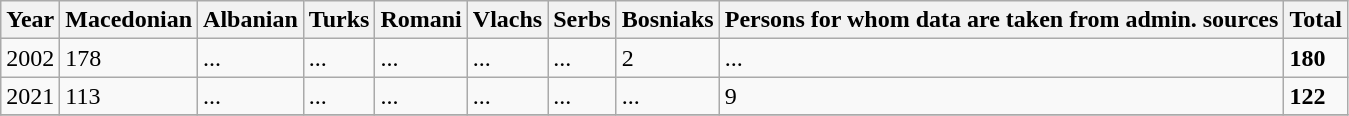<table class="wikitable">
<tr>
<th>Year</th>
<th>Macedonian</th>
<th>Albanian</th>
<th>Turks</th>
<th>Romani</th>
<th>Vlachs</th>
<th>Serbs</th>
<th>Bosniaks</th>
<th><abbr>Persons for whom data are taken from admin. sources</abbr></th>
<th>Total</th>
</tr>
<tr>
<td>2002</td>
<td>178</td>
<td>...</td>
<td>...</td>
<td>...</td>
<td>...</td>
<td>...</td>
<td>2</td>
<td>...</td>
<td><strong>180</strong></td>
</tr>
<tr>
<td>2021</td>
<td>113</td>
<td>...</td>
<td>...</td>
<td>...</td>
<td>...</td>
<td>...</td>
<td>...</td>
<td>9</td>
<td><strong>122</strong></td>
</tr>
<tr>
</tr>
</table>
